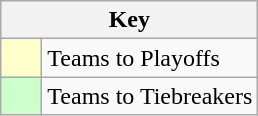<table class="wikitable" style="text-align: center;">
<tr>
<th colspan=2>Key</th>
</tr>
<tr>
<td style="background:#ffffcc; width:20px;"></td>
<td align=left>Teams to Playoffs</td>
</tr>
<tr>
<td style="background:#ccffcc; width:20px;"></td>
<td align=left>Teams to Tiebreakers</td>
</tr>
</table>
